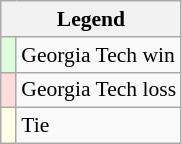<table class="wikitable" style="font-size:90%">
<tr>
<th colspan="2">Legend</th>
</tr>
<tr>
<td bgcolor="#ddffdd"> </td>
<td>Georgia Tech win</td>
</tr>
<tr>
<td bgcolor="#ffdddd"> </td>
<td>Georgia Tech loss</td>
</tr>
<tr>
<td bgcolor="#ffffe6"> </td>
<td>Tie</td>
</tr>
</table>
